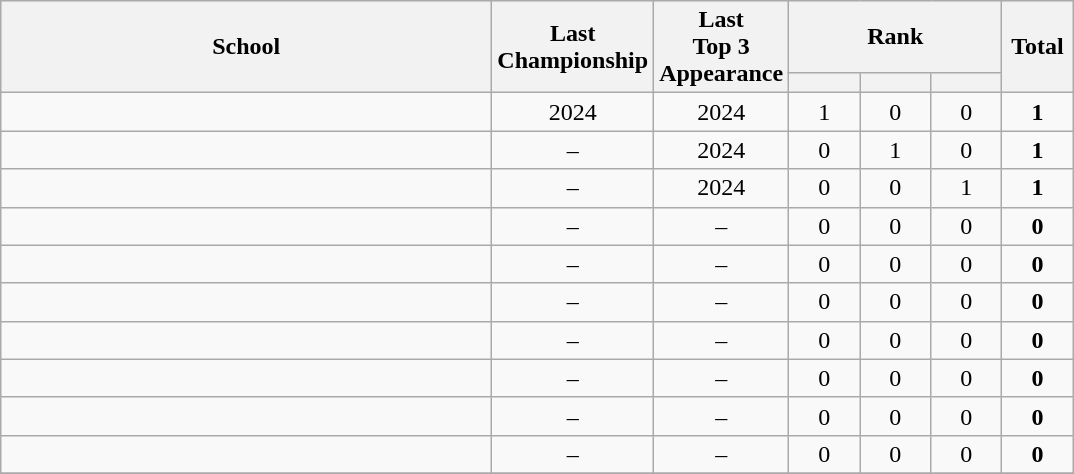<table class="wikitable" style="text align: center">
<tr bgcolor="#efefef">
<th rowspan=2 width=320px>School</th>
<th rowspan=2>Last<br>Championship</th>
<th rowspan=2>Last<br>Top 3<br>Appearance</th>
<th colspan=3>Rank</th>
<th rowspan=2 width=40px>Total</th>
</tr>
<tr>
<th width=40px></th>
<th width=40px></th>
<th width=40px></th>
</tr>
<tr>
<td></td>
<td align="center">2024</td>
<td align="center">2024</td>
<td align="center">1</td>
<td align="center">0</td>
<td align="center">0</td>
<td align="center"><strong>1</strong></td>
</tr>
<tr>
<td></td>
<td align="center">–</td>
<td align="center">2024</td>
<td align="center">0</td>
<td align="center">1</td>
<td align="center">0</td>
<td align="center"><strong>1</strong></td>
</tr>
<tr>
<td></td>
<td align="center">–</td>
<td align="center">2024</td>
<td align="center">0</td>
<td align="center">0</td>
<td align="center">1</td>
<td align="center"><strong>1</strong></td>
</tr>
<tr>
<td></td>
<td align="center">–</td>
<td align="center">–</td>
<td align="center">0</td>
<td align="center">0</td>
<td align="center">0</td>
<td align="center"><strong>0</strong></td>
</tr>
<tr>
<td></td>
<td align="center">–</td>
<td align="center">–</td>
<td align="center">0</td>
<td align="center">0</td>
<td align="center">0</td>
<td align="center"><strong>0</strong></td>
</tr>
<tr>
<td></td>
<td align="center">–</td>
<td align="center">–</td>
<td align="center">0</td>
<td align="center">0</td>
<td align="center">0</td>
<td align="center"><strong>0</strong></td>
</tr>
<tr>
<td></td>
<td align="center">–</td>
<td align="center">–</td>
<td align="center">0</td>
<td align="center">0</td>
<td align="center">0</td>
<td align="center"><strong>0</strong></td>
</tr>
<tr>
<td></td>
<td align="center">–</td>
<td align="center">–</td>
<td align="center">0</td>
<td align="center">0</td>
<td align="center">0</td>
<td align="center"><strong>0</strong></td>
</tr>
<tr>
<td></td>
<td align="center">–</td>
<td align="center">–</td>
<td align="center">0</td>
<td align="center">0</td>
<td align="center">0</td>
<td align="center"><strong>0</strong></td>
</tr>
<tr>
<td></td>
<td align="center">–</td>
<td align="center">–</td>
<td align="center">0</td>
<td align="center">0</td>
<td align="center">0</td>
<td align="center"><strong>0</strong></td>
</tr>
<tr>
</tr>
</table>
